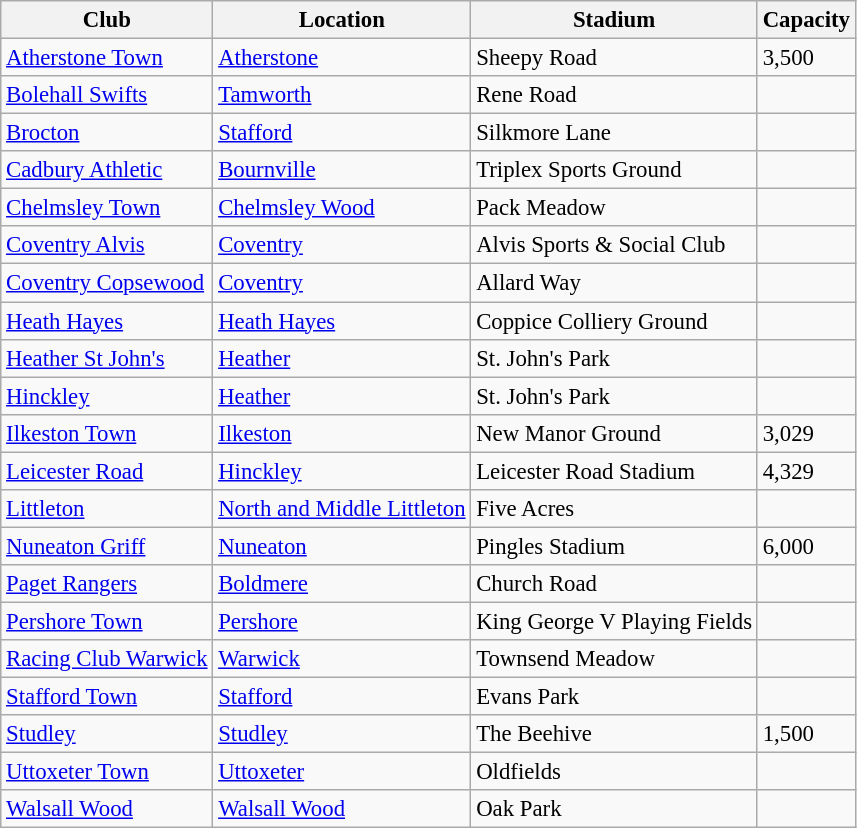<table class="wikitable sortable" style="font-size:95%">
<tr>
<th>Club</th>
<th>Location</th>
<th>Stadium</th>
<th>Capacity</th>
</tr>
<tr>
<td><a href='#'>Atherstone Town</a></td>
<td><a href='#'>Atherstone</a></td>
<td>Sheepy Road</td>
<td>3,500</td>
</tr>
<tr>
<td><a href='#'>Bolehall Swifts</a></td>
<td><a href='#'>Tamworth</a></td>
<td>Rene Road</td>
<td></td>
</tr>
<tr>
<td><a href='#'>Brocton</a></td>
<td><a href='#'>Stafford</a></td>
<td>Silkmore Lane</td>
<td></td>
</tr>
<tr>
<td><a href='#'>Cadbury Athletic</a></td>
<td><a href='#'>Bournville</a></td>
<td>Triplex Sports Ground</td>
<td></td>
</tr>
<tr>
<td><a href='#'>Chelmsley Town</a></td>
<td><a href='#'>Chelmsley Wood</a></td>
<td>Pack Meadow</td>
<td></td>
</tr>
<tr>
<td><a href='#'>Coventry Alvis</a></td>
<td><a href='#'>Coventry</a></td>
<td>Alvis Sports & Social Club</td>
<td></td>
</tr>
<tr>
<td><a href='#'>Coventry Copsewood</a></td>
<td><a href='#'>Coventry</a></td>
<td>Allard Way</td>
<td></td>
</tr>
<tr>
<td><a href='#'>Heath Hayes</a></td>
<td><a href='#'>Heath Hayes</a></td>
<td>Coppice Colliery Ground</td>
<td></td>
</tr>
<tr>
<td><a href='#'>Heather St John's</a></td>
<td><a href='#'>Heather</a></td>
<td>St. John's Park</td>
<td></td>
</tr>
<tr>
<td><a href='#'>Hinckley</a></td>
<td><a href='#'>Heather</a></td>
<td>St. John's Park</td>
<td></td>
</tr>
<tr>
<td><a href='#'>Ilkeston Town</a></td>
<td><a href='#'>Ilkeston</a></td>
<td>New Manor Ground</td>
<td>3,029</td>
</tr>
<tr>
<td><a href='#'>Leicester Road</a></td>
<td><a href='#'>Hinckley</a></td>
<td>Leicester Road Stadium</td>
<td>4,329</td>
</tr>
<tr>
<td><a href='#'>Littleton</a></td>
<td><a href='#'>North and Middle Littleton</a></td>
<td>Five Acres</td>
<td></td>
</tr>
<tr>
<td><a href='#'>Nuneaton Griff</a></td>
<td><a href='#'>Nuneaton</a></td>
<td>Pingles Stadium</td>
<td>6,000</td>
</tr>
<tr>
<td><a href='#'>Paget Rangers</a></td>
<td><a href='#'>Boldmere</a></td>
<td>Church Road</td>
<td></td>
</tr>
<tr>
<td><a href='#'>Pershore Town</a></td>
<td><a href='#'>Pershore</a></td>
<td>King George V Playing Fields</td>
<td></td>
</tr>
<tr>
<td><a href='#'>Racing Club Warwick</a></td>
<td><a href='#'>Warwick</a></td>
<td>Townsend Meadow</td>
<td></td>
</tr>
<tr>
<td><a href='#'>Stafford Town</a></td>
<td><a href='#'>Stafford</a></td>
<td>Evans Park</td>
<td></td>
</tr>
<tr>
<td><a href='#'>Studley</a></td>
<td><a href='#'>Studley</a></td>
<td>The Beehive</td>
<td>1,500</td>
</tr>
<tr>
<td><a href='#'>Uttoxeter Town</a></td>
<td><a href='#'>Uttoxeter</a></td>
<td>Oldfields</td>
<td></td>
</tr>
<tr>
<td><a href='#'>Walsall Wood</a></td>
<td><a href='#'>Walsall Wood</a></td>
<td>Oak Park</td>
<td></td>
</tr>
</table>
